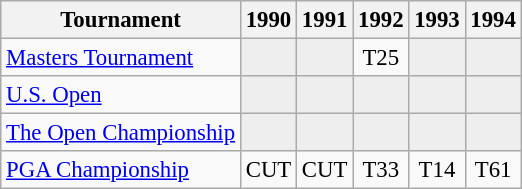<table class="wikitable" style="font-size:95%;text-align:center;">
<tr>
<th>Tournament</th>
<th>1990</th>
<th>1991</th>
<th>1992</th>
<th>1993</th>
<th>1994</th>
</tr>
<tr>
<td align=left><a href='#'>Masters Tournament</a></td>
<td style="background:#eeeeee;"></td>
<td style="background:#eeeeee;"></td>
<td>T25</td>
<td style="background:#eeeeee;"></td>
<td style="background:#eeeeee;"></td>
</tr>
<tr>
<td align=left><a href='#'>U.S. Open</a></td>
<td style="background:#eeeeee;"></td>
<td style="background:#eeeeee;"></td>
<td style="background:#eeeeee;"></td>
<td style="background:#eeeeee;"></td>
<td style="background:#eeeeee;"></td>
</tr>
<tr>
<td align=left><a href='#'>The Open Championship</a></td>
<td style="background:#eeeeee;"></td>
<td style="background:#eeeeee;"></td>
<td style="background:#eeeeee;"></td>
<td style="background:#eeeeee;"></td>
<td style="background:#eeeeee;"></td>
</tr>
<tr>
<td align=left><a href='#'>PGA Championship</a></td>
<td>CUT</td>
<td>CUT</td>
<td>T33</td>
<td>T14</td>
<td>T61</td>
</tr>
</table>
